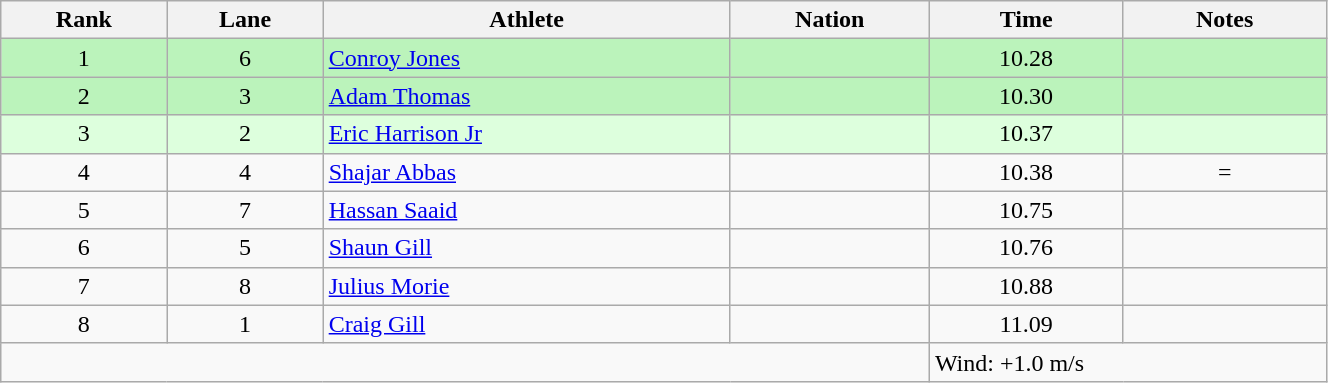<table class="wikitable sortable" style="text-align:center;width: 70%;">
<tr>
<th scope="col">Rank</th>
<th scope="col">Lane</th>
<th scope="col">Athlete</th>
<th scope="col">Nation</th>
<th scope="col">Time</th>
<th scope="col">Notes</th>
</tr>
<tr bgcolor="#bbf3bb">
<td>1</td>
<td>6</td>
<td align=left><a href='#'>Conroy Jones</a></td>
<td align=left></td>
<td>10.28</td>
<td></td>
</tr>
<tr bgcolor="#bbf3bb">
<td>2</td>
<td>3</td>
<td align=left><a href='#'>Adam Thomas</a></td>
<td align=left></td>
<td>10.30</td>
<td></td>
</tr>
<tr bgcolor="ddffdd">
<td>3</td>
<td>2</td>
<td align=left><a href='#'>Eric Harrison Jr</a></td>
<td align=left></td>
<td>10.37</td>
<td></td>
</tr>
<tr>
<td>4</td>
<td>4</td>
<td align=left><a href='#'>Shajar Abbas</a></td>
<td align=left></td>
<td>10.38</td>
<td>=</td>
</tr>
<tr>
<td>5</td>
<td>7</td>
<td align=left><a href='#'>Hassan Saaid</a></td>
<td align=left></td>
<td>10.75</td>
<td></td>
</tr>
<tr>
<td>6</td>
<td>5</td>
<td align=left><a href='#'>Shaun Gill</a></td>
<td align=left></td>
<td>10.76</td>
<td></td>
</tr>
<tr>
<td>7</td>
<td>8</td>
<td align=left><a href='#'>Julius Morie</a></td>
<td align=left></td>
<td>10.88</td>
<td></td>
</tr>
<tr>
<td>8</td>
<td>1</td>
<td align=left><a href='#'>Craig Gill</a></td>
<td align=left></td>
<td>11.09</td>
<td></td>
</tr>
<tr class="sortbottom">
<td colspan="4"></td>
<td colspan="2" style="text-align:left;">Wind: +1.0 m/s</td>
</tr>
</table>
